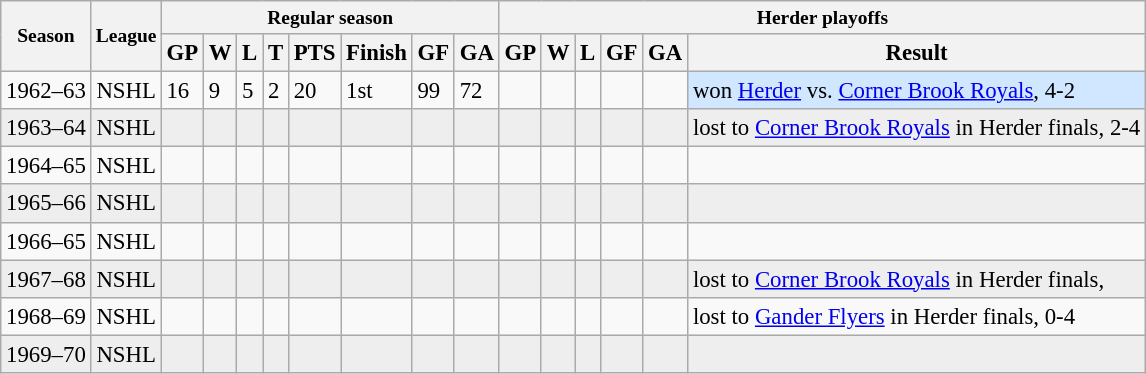<table class="wikitable plainrowheaders"  style="text-align: background:#dddddd; center; font-size: 95%">
<tr align="center" style="font-size: small; font-weight:bold; padding:5px;">
<th rowspan="2" scope="col">Season</th>
<th rowspan="2" scope="col">League</th>
<th colspan="8">Regular season</th>
<th colspan="10">Herder playoffs</th>
</tr>
<tr style="text-align: center">
<th scope="col">GP</th>
<th scope="col">W</th>
<th scope="col">L</th>
<th scope="col">T</th>
<th scope="col">PTS</th>
<th scope="col">Finish</th>
<th scope="col">GF</th>
<th scope="col">GA</th>
<th scope="col">GP</th>
<th scope="col">W</th>
<th scope="col">L</th>
<th scope="col">GF</th>
<th scope="col">GA</th>
<th scope="col">Result</th>
</tr>
<tr>
<td>1962–63</td>
<td>NSHL</td>
<td>16</td>
<td>9</td>
<td>5</td>
<td>2</td>
<td>20</td>
<td>1st</td>
<td>99</td>
<td>72</td>
<td></td>
<td></td>
<td></td>
<td></td>
<td></td>
<td style="background: #D0E7FF;">won <a href='#'>Herder</a> vs. <a href='#'>Corner Brook Royals</a>, 4-2</td>
</tr>
<tr style="background:#eee;">
<td>1963–64</td>
<td>NSHL</td>
<td></td>
<td></td>
<td></td>
<td></td>
<td></td>
<td></td>
<td></td>
<td></td>
<td></td>
<td></td>
<td></td>
<td></td>
<td></td>
<td>lost to <a href='#'>Corner Brook Royals</a> in Herder finals, 2-4</td>
</tr>
<tr>
<td>1964–65</td>
<td>NSHL</td>
<td></td>
<td></td>
<td></td>
<td></td>
<td></td>
<td></td>
<td></td>
<td></td>
<td></td>
<td></td>
<td></td>
<td></td>
<td></td>
<td></td>
</tr>
<tr style="background:#eee;">
<td>1965–66</td>
<td>NSHL</td>
<td></td>
<td></td>
<td></td>
<td></td>
<td></td>
<td></td>
<td></td>
<td></td>
<td></td>
<td></td>
<td></td>
<td></td>
<td></td>
<td></td>
</tr>
<tr>
<td>1966–65</td>
<td>NSHL</td>
<td></td>
<td></td>
<td></td>
<td></td>
<td></td>
<td></td>
<td></td>
<td></td>
<td></td>
<td></td>
<td></td>
<td></td>
<td></td>
<td></td>
</tr>
<tr style="background:#eee;">
<td>1967–68</td>
<td>NSHL</td>
<td></td>
<td></td>
<td></td>
<td></td>
<td></td>
<td></td>
<td></td>
<td></td>
<td></td>
<td></td>
<td></td>
<td></td>
<td></td>
<td>lost to <a href='#'>Corner Brook Royals</a> in Herder finals,</td>
</tr>
<tr>
<td>1968–69</td>
<td>NSHL</td>
<td></td>
<td></td>
<td></td>
<td></td>
<td></td>
<td></td>
<td></td>
<td></td>
<td></td>
<td></td>
<td></td>
<td></td>
<td></td>
<td>lost to <a href='#'>Gander Flyers</a> in Herder finals, 0-4</td>
</tr>
<tr style="background:#eee;">
<td>1969–70</td>
<td>NSHL</td>
<td></td>
<td></td>
<td></td>
<td></td>
<td></td>
<td></td>
<td></td>
<td></td>
<td></td>
<td></td>
<td></td>
<td></td>
<td></td>
<td></td>
</tr>
</table>
